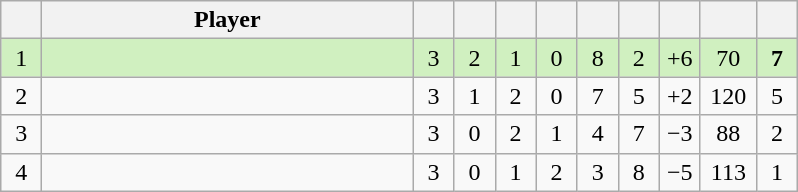<table class="wikitable" style="text-align:center; margin: 1em auto 1em auto, align:left">
<tr>
<th width=20></th>
<th width=240>Player</th>
<th width=20></th>
<th width=20></th>
<th width=20></th>
<th width=20></th>
<th width=20></th>
<th width=20></th>
<th width=20></th>
<th width=30></th>
<th width=20></th>
</tr>
<tr style="background:#D0F0C0;">
<td>1</td>
<td align=left></td>
<td>3</td>
<td>2</td>
<td>1</td>
<td>0</td>
<td>8</td>
<td>2</td>
<td>+6</td>
<td>70</td>
<td><strong>7</strong></td>
</tr>
<tr style=>
<td>2</td>
<td align=left></td>
<td>3</td>
<td>1</td>
<td>2</td>
<td>0</td>
<td>7</td>
<td>5</td>
<td>+2</td>
<td>120</td>
<td>5</td>
</tr>
<tr style=>
<td>3</td>
<td align=left></td>
<td>3</td>
<td>0</td>
<td>2</td>
<td>1</td>
<td>4</td>
<td>7</td>
<td>−3</td>
<td>88</td>
<td>2</td>
</tr>
<tr style=>
<td>4</td>
<td align=left></td>
<td>3</td>
<td>0</td>
<td>1</td>
<td>2</td>
<td>3</td>
<td>8</td>
<td>−5</td>
<td>113</td>
<td>1</td>
</tr>
</table>
